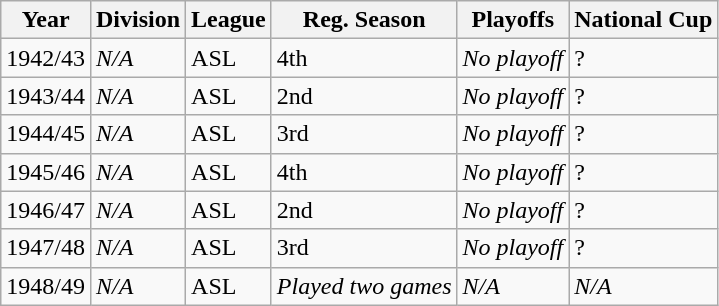<table class="wikitable">
<tr>
<th>Year</th>
<th>Division</th>
<th>League</th>
<th>Reg. Season</th>
<th>Playoffs</th>
<th>National Cup</th>
</tr>
<tr>
<td>1942/43</td>
<td><em>N/A</em></td>
<td>ASL</td>
<td>4th</td>
<td><em>No playoff</em></td>
<td>?</td>
</tr>
<tr>
<td>1943/44</td>
<td><em>N/A</em></td>
<td>ASL</td>
<td>2nd</td>
<td><em>No playoff</em></td>
<td>?</td>
</tr>
<tr>
<td>1944/45</td>
<td><em>N/A</em></td>
<td>ASL</td>
<td>3rd</td>
<td><em>No playoff</em></td>
<td>?</td>
</tr>
<tr>
<td>1945/46</td>
<td><em>N/A</em></td>
<td>ASL</td>
<td>4th</td>
<td><em>No playoff</em></td>
<td>?</td>
</tr>
<tr>
<td>1946/47</td>
<td><em>N/A</em></td>
<td>ASL</td>
<td>2nd</td>
<td><em>No playoff</em></td>
<td>?</td>
</tr>
<tr>
<td>1947/48</td>
<td><em>N/A</em></td>
<td>ASL</td>
<td>3rd</td>
<td><em>No playoff</em></td>
<td>?</td>
</tr>
<tr>
<td>1948/49</td>
<td><em>N/A</em></td>
<td>ASL</td>
<td><em>Played two games</em></td>
<td><em>N/A</em></td>
<td><em>N/A</em></td>
</tr>
</table>
